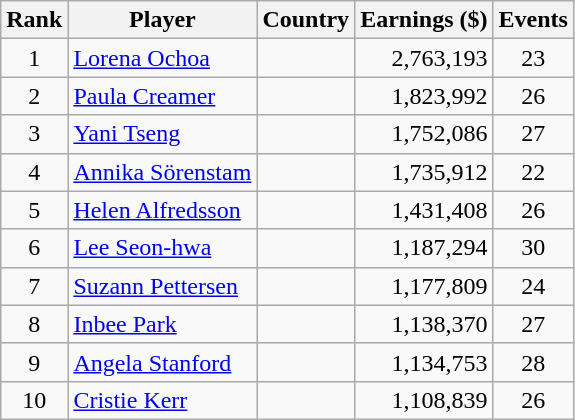<table class=wikitable style=text-align:center>
<tr>
<th>Rank</th>
<th>Player</th>
<th>Country</th>
<th>Earnings ($)</th>
<th>Events</th>
</tr>
<tr>
<td>1</td>
<td align=left><a href='#'>Lorena Ochoa</a></td>
<td align=left></td>
<td align=right>2,763,193</td>
<td>23</td>
</tr>
<tr>
<td>2</td>
<td align=left><a href='#'>Paula Creamer</a></td>
<td align=left></td>
<td align=right>1,823,992</td>
<td>26</td>
</tr>
<tr>
<td>3</td>
<td align=left><a href='#'>Yani Tseng</a></td>
<td align=left></td>
<td align=right>1,752,086</td>
<td>27</td>
</tr>
<tr>
<td>4</td>
<td align=left><a href='#'>Annika Sörenstam</a></td>
<td align=left></td>
<td align=right>1,735,912</td>
<td>22</td>
</tr>
<tr>
<td>5</td>
<td align=left><a href='#'>Helen Alfredsson</a></td>
<td align=left></td>
<td align=right>1,431,408</td>
<td>26</td>
</tr>
<tr>
<td>6</td>
<td align=left><a href='#'>Lee Seon-hwa</a></td>
<td align=left></td>
<td align=right>1,187,294</td>
<td>30</td>
</tr>
<tr>
<td>7</td>
<td align=left><a href='#'>Suzann Pettersen</a></td>
<td align=left></td>
<td align=right>1,177,809</td>
<td>24</td>
</tr>
<tr>
<td>8</td>
<td align=left><a href='#'>Inbee Park</a></td>
<td align=left></td>
<td align=right>1,138,370</td>
<td>27</td>
</tr>
<tr>
<td>9</td>
<td align=left><a href='#'>Angela Stanford</a></td>
<td align=left></td>
<td align=right>1,134,753</td>
<td>28</td>
</tr>
<tr>
<td>10</td>
<td align=left><a href='#'>Cristie Kerr</a></td>
<td align=left></td>
<td align=right>1,108,839</td>
<td>26</td>
</tr>
</table>
